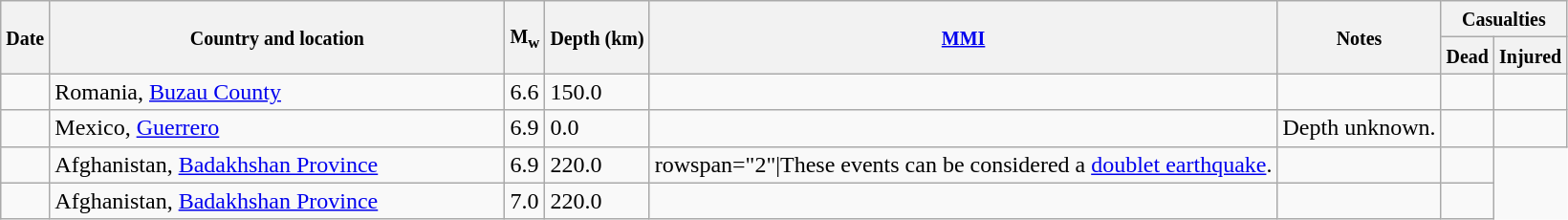<table class="wikitable sortable sort-under" style="border:1px black; margin-left:1em;">
<tr>
<th rowspan="2"><small>Date</small></th>
<th rowspan="2" style="width: 310px"><small>Country and location</small></th>
<th rowspan="2"><small>M<sub>w</sub></small></th>
<th rowspan="2"><small>Depth (km)</small></th>
<th rowspan="2"><small><a href='#'>MMI</a></small></th>
<th rowspan="2" class="unsortable"><small>Notes</small></th>
<th colspan="2"><small>Casualties</small></th>
</tr>
<tr>
<th><small>Dead</small></th>
<th><small>Injured</small></th>
</tr>
<tr>
<td></td>
<td>Romania, <a href='#'>Buzau County</a></td>
<td>6.6</td>
<td>150.0</td>
<td></td>
<td></td>
<td></td>
<td></td>
</tr>
<tr>
<td></td>
<td>Mexico, <a href='#'>Guerrero</a></td>
<td>6.9</td>
<td>0.0</td>
<td></td>
<td>Depth unknown.</td>
<td></td>
<td></td>
</tr>
<tr>
<td></td>
<td>Afghanistan, <a href='#'>Badakhshan Province</a></td>
<td>6.9</td>
<td>220.0</td>
<td>rowspan="2"|These events can be considered a <a href='#'>doublet earthquake</a>.</td>
<td></td>
<td></td>
</tr>
<tr>
<td></td>
<td>Afghanistan, <a href='#'>Badakhshan Province</a></td>
<td>7.0</td>
<td>220.0</td>
<td></td>
<td></td>
<td></td>
</tr>
</table>
